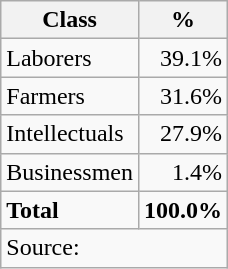<table class=wikitable style=text-align:right>
<tr>
<th>Class</th>
<th>%</th>
</tr>
<tr>
<td align=left>Laborers</td>
<td>39.1%</td>
</tr>
<tr>
<td align=left>Farmers</td>
<td>31.6%</td>
</tr>
<tr>
<td align=left>Intellectuals</td>
<td>27.9%</td>
</tr>
<tr>
<td align=left>Businessmen</td>
<td>1.4%</td>
</tr>
<tr>
<td align=left><strong>Total</strong></td>
<td><strong>100.0%</strong></td>
</tr>
<tr>
<td align=left colspan=2>Source:</td>
</tr>
</table>
